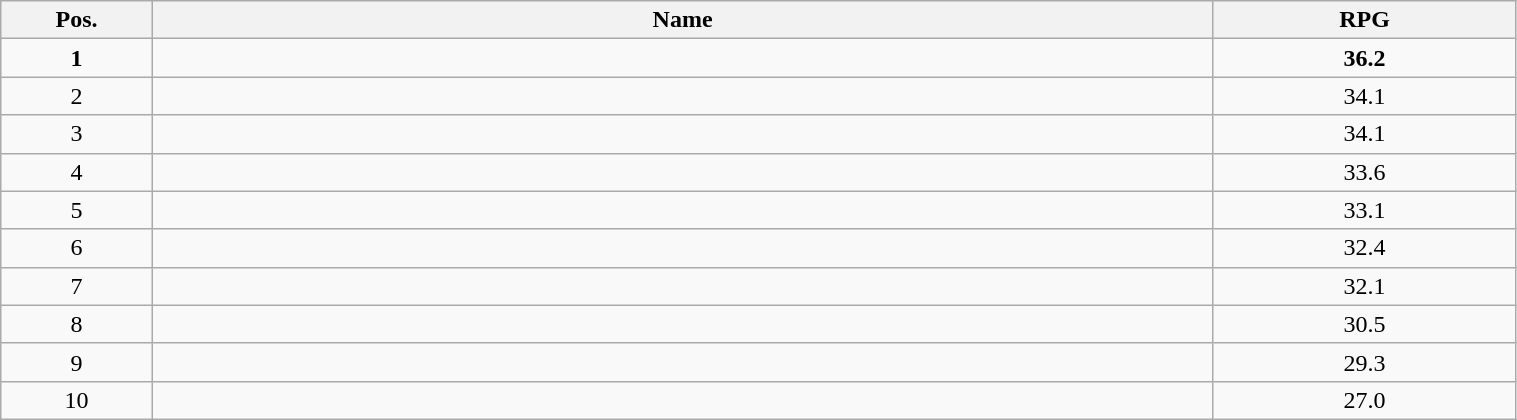<table class=wikitable width="80%">
<tr>
<th width="10%">Pos.</th>
<th width="70%">Name</th>
<th width="20%">RPG</th>
</tr>
<tr>
<td align=center><strong>1</strong></td>
<td><strong></strong></td>
<td align=center><strong>36.2</strong></td>
</tr>
<tr>
<td align=center>2</td>
<td></td>
<td align=center>34.1</td>
</tr>
<tr>
<td align=center>3</td>
<td></td>
<td align=center>34.1</td>
</tr>
<tr>
<td align=center>4</td>
<td></td>
<td align=center>33.6</td>
</tr>
<tr>
<td align=center>5</td>
<td></td>
<td align=center>33.1</td>
</tr>
<tr>
<td align=center>6</td>
<td></td>
<td align=center>32.4</td>
</tr>
<tr>
<td align=center>7</td>
<td></td>
<td align=center>32.1</td>
</tr>
<tr>
<td align=center>8</td>
<td></td>
<td align=center>30.5</td>
</tr>
<tr>
<td align=center>9</td>
<td></td>
<td align=center>29.3</td>
</tr>
<tr>
<td align=center>10</td>
<td></td>
<td align=center>27.0</td>
</tr>
</table>
